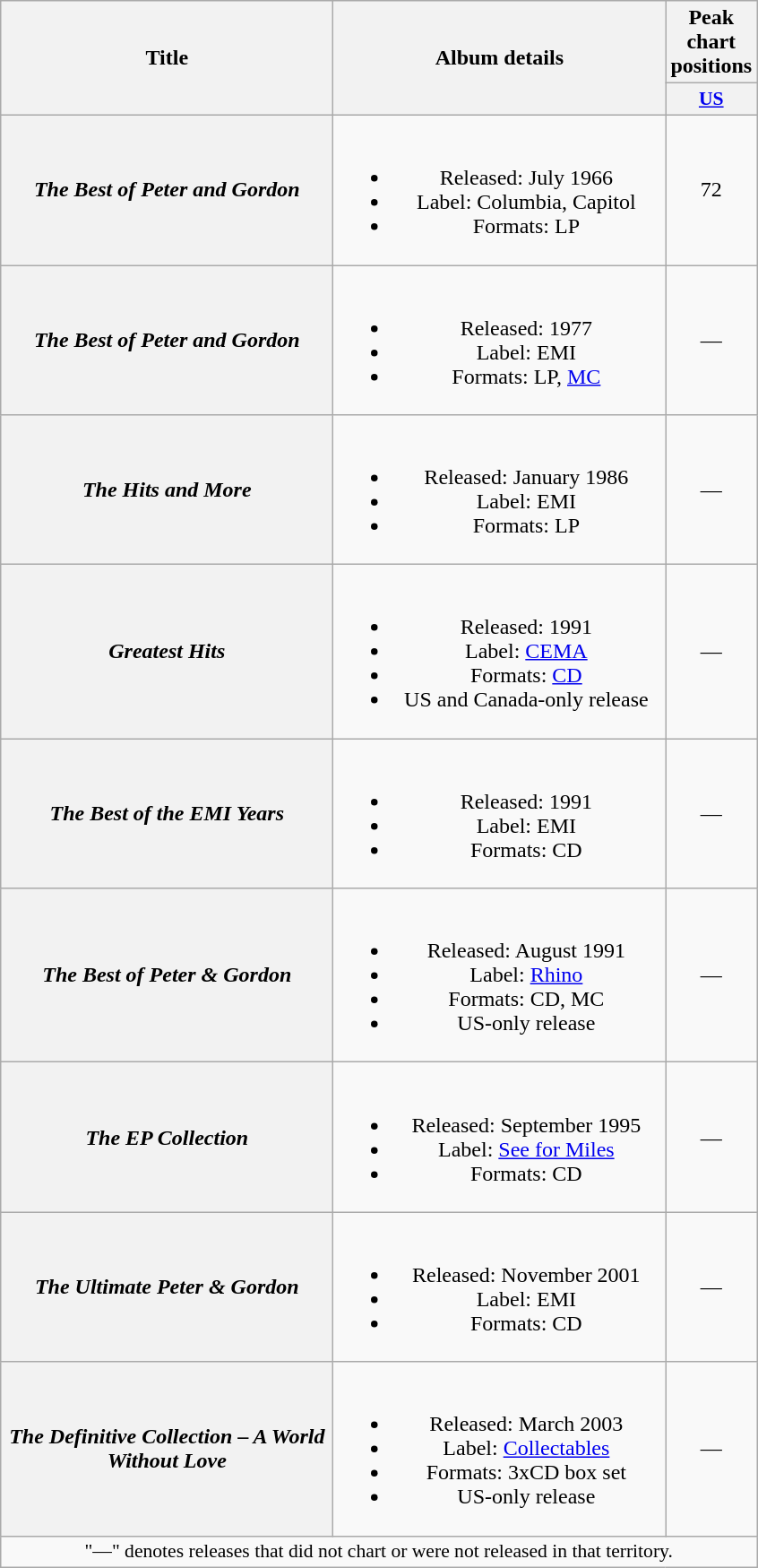<table class="wikitable plainrowheaders" style="text-align:center;">
<tr>
<th rowspan="2" scope="col" style="width:15em;">Title</th>
<th rowspan="2" scope="col" style="width:15em;">Album details</th>
<th>Peak chart positions</th>
</tr>
<tr>
<th scope="col" style="width:2em;font-size:90%;"><a href='#'>US</a><br></th>
</tr>
<tr>
<th scope="row"><em>The Best of Peter and Gordon</em></th>
<td><br><ul><li>Released: July 1966</li><li>Label: Columbia, Capitol</li><li>Formats: LP</li></ul></td>
<td>72</td>
</tr>
<tr>
<th scope="row"><em>The Best of Peter and Gordon</em></th>
<td><br><ul><li>Released: 1977</li><li>Label: EMI</li><li>Formats: LP, <a href='#'>MC</a></li></ul></td>
<td>—</td>
</tr>
<tr>
<th scope="row"><em>The Hits and More</em></th>
<td><br><ul><li>Released: January 1986</li><li>Label: EMI</li><li>Formats: LP</li></ul></td>
<td>—</td>
</tr>
<tr>
<th scope="row"><em>Greatest Hits</em></th>
<td><br><ul><li>Released: 1991</li><li>Label: <a href='#'>CEMA</a></li><li>Formats: <a href='#'>CD</a></li><li>US and Canada-only release</li></ul></td>
<td>—</td>
</tr>
<tr>
<th scope="row"><em>The Best of the EMI Years</em></th>
<td><br><ul><li>Released: 1991</li><li>Label: EMI</li><li>Formats: CD</li></ul></td>
<td>—</td>
</tr>
<tr>
<th scope="row"><em>The Best of Peter & Gordon</em></th>
<td><br><ul><li>Released: August 1991</li><li>Label: <a href='#'>Rhino</a></li><li>Formats: CD, MC</li><li>US-only release</li></ul></td>
<td>—</td>
</tr>
<tr>
<th scope="row"><em>The EP Collection</em></th>
<td><br><ul><li>Released: September 1995</li><li>Label: <a href='#'>See for Miles</a></li><li>Formats: CD</li></ul></td>
<td>—</td>
</tr>
<tr>
<th scope="row"><em>The Ultimate Peter & Gordon</em></th>
<td><br><ul><li>Released: November 2001</li><li>Label: EMI</li><li>Formats: CD</li></ul></td>
<td>—</td>
</tr>
<tr>
<th scope="row"><em>The Definitive Collection – A World Without Love</em></th>
<td><br><ul><li>Released: March 2003</li><li>Label: <a href='#'>Collectables</a></li><li>Formats: 3xCD box set</li><li>US-only release</li></ul></td>
<td>—</td>
</tr>
<tr>
<td colspan="3" style="font-size:90%">"—" denotes releases that did not chart or were not released in that territory.</td>
</tr>
</table>
